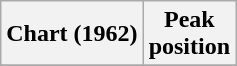<table class="wikitable plainrowheaders">
<tr>
<th scope=col>Chart (1962)</th>
<th scope=col>Peak<br>position</th>
</tr>
<tr>
</tr>
</table>
